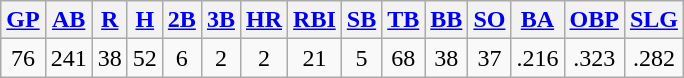<table class="wikitable">
<tr>
<th><a href='#'>GP</a></th>
<th><a href='#'>AB</a></th>
<th><a href='#'>R</a></th>
<th><a href='#'>H</a></th>
<th><a href='#'>2B</a></th>
<th><a href='#'>3B</a></th>
<th><a href='#'>HR</a></th>
<th><a href='#'>RBI</a></th>
<th><a href='#'>SB</a></th>
<th><a href='#'>TB</a></th>
<th><a href='#'>BB</a></th>
<th><a href='#'>SO</a></th>
<th><a href='#'>BA</a></th>
<th><a href='#'>OBP</a></th>
<th><a href='#'>SLG</a></th>
</tr>
<tr align=center>
<td>76</td>
<td>241</td>
<td>38</td>
<td>52</td>
<td>6</td>
<td>2</td>
<td>2</td>
<td>21</td>
<td>5</td>
<td>68</td>
<td>38</td>
<td>37</td>
<td>.216</td>
<td>.323</td>
<td>.282</td>
</tr>
</table>
